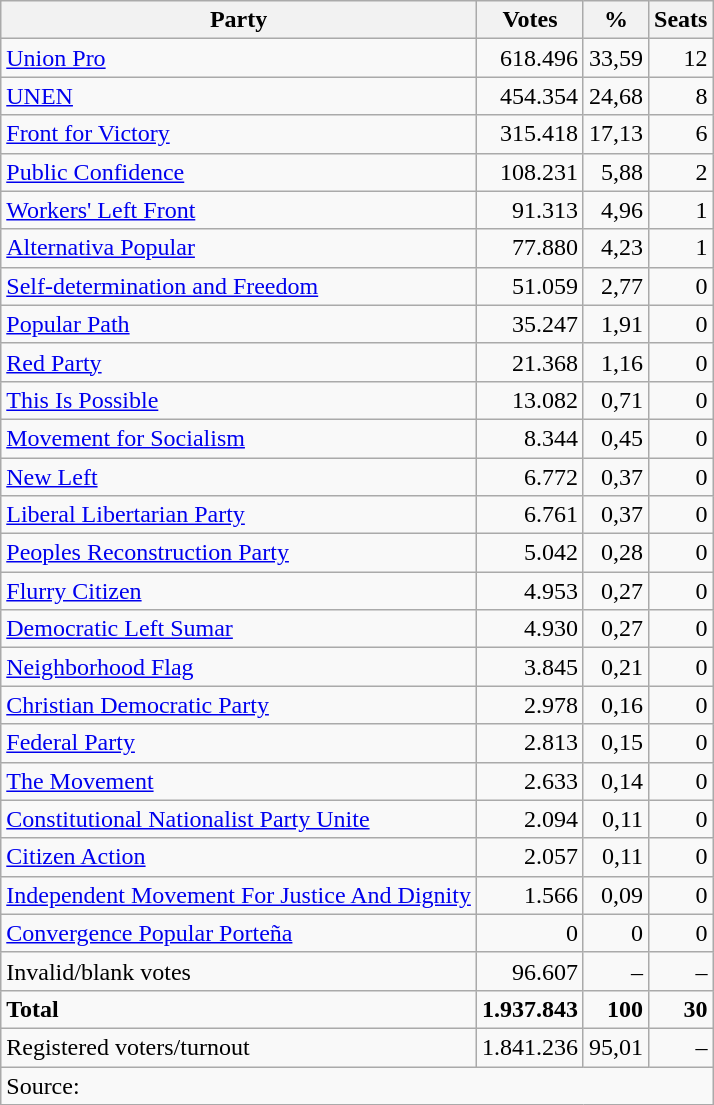<table class=wikitable style=text-align:right>
<tr>
<th>Party</th>
<th>Votes</th>
<th>%</th>
<th>Seats</th>
</tr>
<tr>
<td align=left><a href='#'>Union Pro</a></td>
<td>618.496</td>
<td>33,59</td>
<td>12</td>
</tr>
<tr>
<td align=left><a href='#'>UNEN</a></td>
<td>454.354</td>
<td>24,68</td>
<td>8</td>
</tr>
<tr>
<td align=left><a href='#'>Front for Victory</a></td>
<td>315.418</td>
<td>17,13</td>
<td>6</td>
</tr>
<tr>
<td align=left><a href='#'>Public Confidence</a></td>
<td>108.231</td>
<td>5,88</td>
<td>2</td>
</tr>
<tr>
<td align=left><a href='#'>Workers' Left Front</a></td>
<td>91.313</td>
<td>4,96</td>
<td>1</td>
</tr>
<tr>
<td align=left><a href='#'>Alternativa Popular</a></td>
<td>77.880</td>
<td>4,23</td>
<td>1</td>
</tr>
<tr>
<td align=left><a href='#'>Self-determination and Freedom</a></td>
<td>51.059</td>
<td>2,77</td>
<td>0</td>
</tr>
<tr>
<td align=left><a href='#'>Popular Path</a></td>
<td>35.247</td>
<td>1,91</td>
<td>0</td>
</tr>
<tr>
<td align=left><a href='#'>Red Party</a></td>
<td>21.368</td>
<td>1,16</td>
<td>0</td>
</tr>
<tr>
<td align=left><a href='#'>This Is Possible</a></td>
<td>13.082</td>
<td>0,71</td>
<td>0</td>
</tr>
<tr>
<td align=left><a href='#'>Movement for Socialism</a></td>
<td>8.344</td>
<td>0,45</td>
<td>0</td>
</tr>
<tr>
<td align=left><a href='#'>New Left</a></td>
<td>6.772</td>
<td>0,37</td>
<td>0</td>
</tr>
<tr>
<td align=left><a href='#'>Liberal Libertarian Party</a></td>
<td>6.761</td>
<td>0,37</td>
<td>0</td>
</tr>
<tr>
<td align=left><a href='#'>Peoples Reconstruction Party</a></td>
<td>5.042</td>
<td>0,28</td>
<td>0</td>
</tr>
<tr>
<td align=left><a href='#'>Flurry Citizen</a></td>
<td>4.953</td>
<td>0,27</td>
<td>0</td>
</tr>
<tr>
<td align=left><a href='#'>Democratic Left Sumar</a></td>
<td>4.930</td>
<td>0,27</td>
<td>0</td>
</tr>
<tr>
<td align=left><a href='#'>Neighborhood Flag</a></td>
<td>3.845</td>
<td>0,21</td>
<td>0</td>
</tr>
<tr>
<td align=left><a href='#'>Christian Democratic Party</a></td>
<td>2.978</td>
<td>0,16</td>
<td>0</td>
</tr>
<tr>
<td align=left><a href='#'>Federal Party</a></td>
<td>2.813</td>
<td>0,15</td>
<td>0</td>
</tr>
<tr>
<td align=left><a href='#'>The Movement</a></td>
<td>2.633</td>
<td>0,14</td>
<td>0</td>
</tr>
<tr>
<td align=left><a href='#'>Constitutional Nationalist Party Unite</a></td>
<td>2.094</td>
<td>0,11</td>
<td>0</td>
</tr>
<tr>
<td align=left><a href='#'>Citizen Action</a></td>
<td>2.057</td>
<td>0,11</td>
<td>0</td>
</tr>
<tr>
<td align=left><a href='#'>Independent Movement For Justice And Dignity</a></td>
<td>1.566</td>
<td>0,09</td>
<td>0</td>
</tr>
<tr>
<td align=left><a href='#'>Convergence Popular Porteña</a></td>
<td>0</td>
<td>0</td>
<td>0</td>
</tr>
<tr>
<td align=left>Invalid/blank votes</td>
<td>96.607</td>
<td>–</td>
<td>–</td>
</tr>
<tr>
<td align=left><strong>Total</strong></td>
<td><strong>1.937.843</strong></td>
<td><strong>100</strong></td>
<td><strong>30</strong></td>
</tr>
<tr>
<td align=left>Registered voters/turnout</td>
<td>1.841.236</td>
<td>95,01</td>
<td>–</td>
</tr>
<tr>
<td align=left colspan=5>Source: </td>
</tr>
</table>
